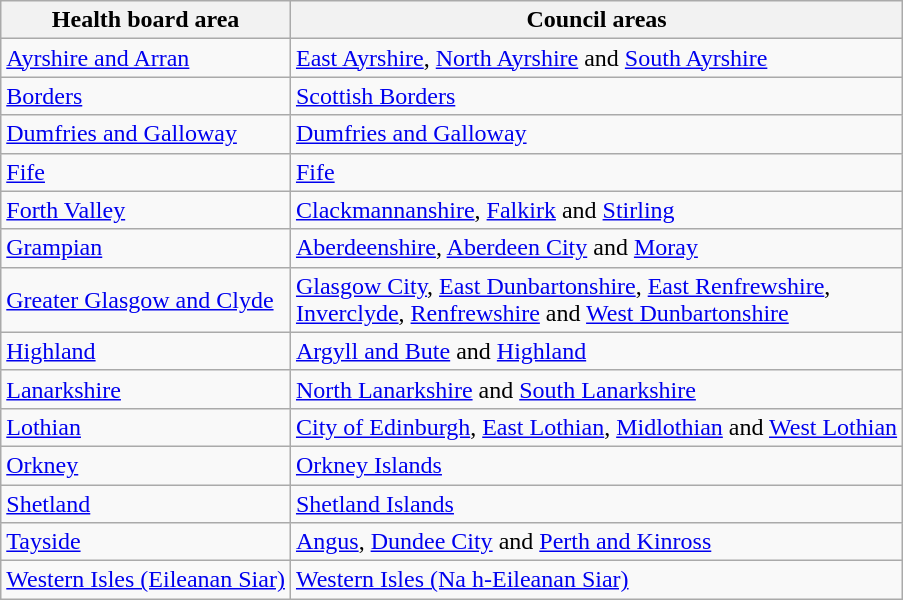<table Class=wikitable>
<tr>
<th>Health board area</th>
<th>Council areas</th>
</tr>
<tr>
<td><a href='#'>Ayrshire and Arran</a></td>
<td><a href='#'>East Ayrshire</a>, <a href='#'>North Ayrshire</a> and <a href='#'>South Ayrshire</a></td>
</tr>
<tr>
<td><a href='#'>Borders</a></td>
<td><a href='#'>Scottish Borders</a></td>
</tr>
<tr>
<td><a href='#'>Dumfries and Galloway</a></td>
<td><a href='#'>Dumfries and Galloway</a></td>
</tr>
<tr>
<td><a href='#'>Fife</a></td>
<td><a href='#'>Fife</a></td>
</tr>
<tr>
<td><a href='#'>Forth Valley</a></td>
<td><a href='#'>Clackmannanshire</a>, <a href='#'>Falkirk</a> and <a href='#'>Stirling</a></td>
</tr>
<tr>
<td><a href='#'>Grampian</a></td>
<td><a href='#'>Aberdeenshire</a>, <a href='#'>Aberdeen City</a> and <a href='#'>Moray</a></td>
</tr>
<tr>
<td><a href='#'>Greater Glasgow and Clyde</a></td>
<td><a href='#'>Glasgow City</a>, <a href='#'>East Dunbartonshire</a>, <a href='#'>East Renfrewshire</a>, <br> <a href='#'>Inverclyde</a>, <a href='#'>Renfrewshire</a> and <a href='#'>West Dunbartonshire</a></td>
</tr>
<tr>
<td><a href='#'>Highland</a></td>
<td><a href='#'>Argyll and Bute</a> and <a href='#'>Highland</a></td>
</tr>
<tr>
<td><a href='#'>Lanarkshire</a></td>
<td><a href='#'>North Lanarkshire</a> and <a href='#'>South Lanarkshire</a></td>
</tr>
<tr>
<td><a href='#'>Lothian</a></td>
<td><a href='#'>City of Edinburgh</a>, <a href='#'>East Lothian</a>, <a href='#'>Midlothian</a> and <a href='#'>West Lothian</a></td>
</tr>
<tr>
<td><a href='#'>Orkney</a></td>
<td><a href='#'>Orkney Islands</a></td>
</tr>
<tr>
<td><a href='#'>Shetland</a></td>
<td><a href='#'>Shetland Islands</a></td>
</tr>
<tr>
<td><a href='#'>Tayside</a></td>
<td><a href='#'>Angus</a>, <a href='#'>Dundee City</a> and <a href='#'>Perth and Kinross</a></td>
</tr>
<tr>
<td><a href='#'>Western Isles (Eileanan Siar)</a></td>
<td><a href='#'>Western Isles (Na h-Eileanan Siar)</a></td>
</tr>
</table>
